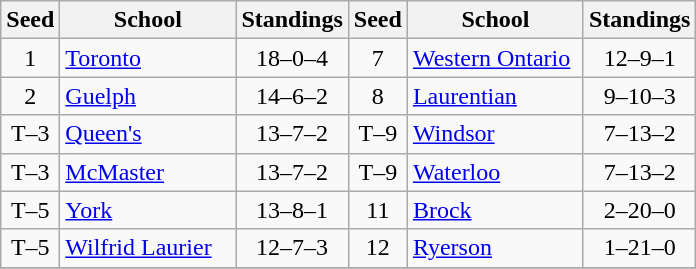<table class="wikitable">
<tr>
<th>Seed</th>
<th style="width:110px">School</th>
<th>Standings</th>
<th>Seed</th>
<th style="width:110px">School</th>
<th>Standings</th>
</tr>
<tr>
<td align=center>1</td>
<td><a href='#'>Toronto</a></td>
<td align=center>18–0–4</td>
<td align=center>7</td>
<td><a href='#'>Western Ontario</a></td>
<td align=center>12–9–1</td>
</tr>
<tr>
<td align=center>2</td>
<td><a href='#'>Guelph</a></td>
<td align=center>14–6–2</td>
<td align=center>8</td>
<td><a href='#'>Laurentian</a></td>
<td align=center>9–10–3</td>
</tr>
<tr>
<td align=center>T–3</td>
<td><a href='#'>Queen's</a></td>
<td align=center>13–7–2</td>
<td align=center>T–9</td>
<td><a href='#'>Windsor</a></td>
<td align=center>7–13–2</td>
</tr>
<tr>
<td align=center>T–3</td>
<td><a href='#'>McMaster</a></td>
<td align=center>13–7–2</td>
<td align=center>T–9</td>
<td><a href='#'>Waterloo</a></td>
<td align=center>7–13–2</td>
</tr>
<tr>
<td align=center>T–5</td>
<td><a href='#'>York</a></td>
<td align=center>13–8–1</td>
<td align=center>11</td>
<td><a href='#'>Brock</a></td>
<td align=center>2–20–0</td>
</tr>
<tr>
<td align=center>T–5</td>
<td><a href='#'>Wilfrid Laurier</a></td>
<td align=center>12–7–3</td>
<td align=center>12</td>
<td><a href='#'>Ryerson</a></td>
<td align=center>1–21–0</td>
</tr>
<tr>
</tr>
</table>
